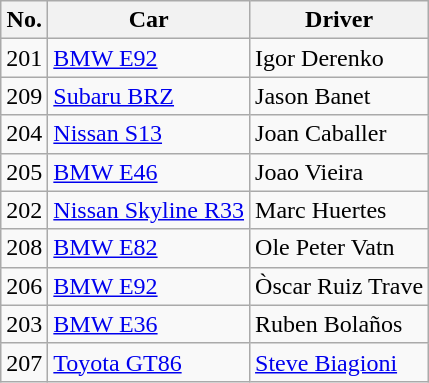<table class="wikitable">
<tr>
<th>No.</th>
<th>Car</th>
<th>Driver</th>
</tr>
<tr>
<td>201</td>
<td><a href='#'>BMW E92</a></td>
<td> Igor Derenko</td>
</tr>
<tr>
<td>209</td>
<td><a href='#'>Subaru BRZ</a></td>
<td> Jason Banet</td>
</tr>
<tr>
<td>204</td>
<td><a href='#'>Nissan S13</a></td>
<td> Joan Caballer</td>
</tr>
<tr>
<td>205</td>
<td><a href='#'>BMW E46</a></td>
<td> Joao Vieira</td>
</tr>
<tr>
<td>202</td>
<td><a href='#'>Nissan Skyline R33</a></td>
<td> Marc Huertes</td>
</tr>
<tr>
<td>208</td>
<td><a href='#'>BMW E82</a></td>
<td> Ole Peter Vatn</td>
</tr>
<tr>
<td>206</td>
<td><a href='#'>BMW E92</a></td>
<td> Òscar Ruiz Trave</td>
</tr>
<tr>
<td>203</td>
<td><a href='#'>BMW E36</a></td>
<td> Ruben Bolaños</td>
</tr>
<tr>
<td>207</td>
<td><a href='#'>Toyota GT86</a></td>
<td> <a href='#'>Steve Biagioni</a></td>
</tr>
</table>
